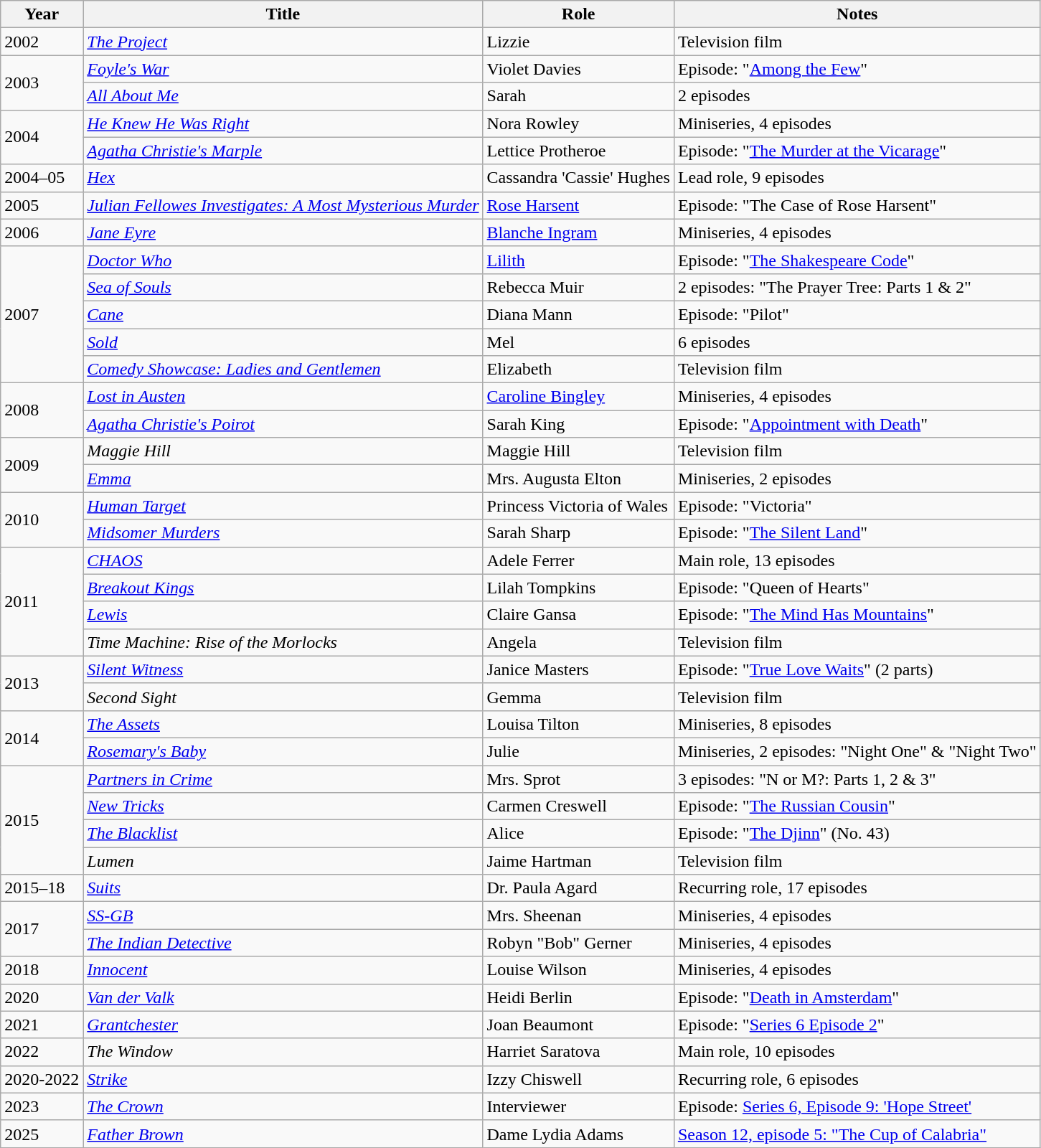<table class="wikitable sortable">
<tr>
<th>Year</th>
<th>Title</th>
<th>Role</th>
<th>Notes</th>
</tr>
<tr>
<td>2002</td>
<td><em><a href='#'>The Project</a></em></td>
<td>Lizzie</td>
<td>Television film</td>
</tr>
<tr>
<td rowspan="2">2003</td>
<td><em><a href='#'>Foyle's War</a></em></td>
<td>Violet Davies</td>
<td>Episode: "<a href='#'>Among the Few</a>"</td>
</tr>
<tr>
<td><em><a href='#'>All About Me</a></em></td>
<td>Sarah</td>
<td>2 episodes</td>
</tr>
<tr>
<td rowspan="2">2004</td>
<td><em><a href='#'>He Knew He Was Right</a></em></td>
<td>Nora Rowley</td>
<td>Miniseries, 4 episodes</td>
</tr>
<tr>
<td><em><a href='#'>Agatha Christie's Marple</a></em></td>
<td>Lettice Protheroe</td>
<td>Episode: "<a href='#'>The Murder at the Vicarage</a>"</td>
</tr>
<tr>
<td>2004–05</td>
<td><em><a href='#'>Hex</a></em></td>
<td>Cassandra 'Cassie' Hughes</td>
<td>Lead role, 9 episodes</td>
</tr>
<tr>
<td>2005</td>
<td><em><a href='#'>Julian Fellowes Investigates: A Most Mysterious Murder</a></em></td>
<td><a href='#'>Rose Harsent</a></td>
<td>Episode: "The Case of Rose Harsent"</td>
</tr>
<tr>
<td>2006</td>
<td><em><a href='#'>Jane Eyre</a></em></td>
<td><a href='#'>Blanche Ingram</a></td>
<td>Miniseries, 4 episodes</td>
</tr>
<tr>
<td rowspan="5">2007</td>
<td><em><a href='#'>Doctor Who</a></em></td>
<td><a href='#'>Lilith</a></td>
<td>Episode: "<a href='#'>The Shakespeare Code</a>"</td>
</tr>
<tr>
<td><em><a href='#'>Sea of Souls</a></em></td>
<td>Rebecca Muir</td>
<td>2 episodes: "The Prayer Tree: Parts 1 & 2"</td>
</tr>
<tr>
<td><em><a href='#'>Cane</a></em></td>
<td>Diana Mann</td>
<td>Episode: "Pilot"</td>
</tr>
<tr>
<td><em><a href='#'>Sold</a></em></td>
<td>Mel</td>
<td>6 episodes</td>
</tr>
<tr>
<td><em><a href='#'>Comedy Showcase: Ladies and Gentlemen</a></em></td>
<td>Elizabeth</td>
<td>Television film</td>
</tr>
<tr>
<td rowspan="2">2008</td>
<td><em><a href='#'>Lost in Austen</a></em></td>
<td><a href='#'>Caroline Bingley</a></td>
<td>Miniseries, 4 episodes</td>
</tr>
<tr>
<td><em><a href='#'>Agatha Christie's Poirot</a></em></td>
<td>Sarah King</td>
<td>Episode: "<a href='#'>Appointment with Death</a>"</td>
</tr>
<tr>
<td rowspan="2">2009</td>
<td><em>Maggie Hill</em></td>
<td>Maggie Hill</td>
<td>Television film</td>
</tr>
<tr>
<td><em><a href='#'>Emma</a></em></td>
<td>Mrs. Augusta Elton</td>
<td>Miniseries, 2 episodes</td>
</tr>
<tr>
<td rowspan="2">2010</td>
<td><em><a href='#'>Human Target</a></em></td>
<td>Princess Victoria of Wales</td>
<td>Episode: "Victoria"</td>
</tr>
<tr>
<td><em><a href='#'>Midsomer Murders</a></em></td>
<td>Sarah Sharp</td>
<td>Episode: "<a href='#'>The Silent Land</a>"</td>
</tr>
<tr>
<td rowspan="4">2011</td>
<td><em><a href='#'>CHAOS</a></em></td>
<td>Adele Ferrer</td>
<td>Main role, 13 episodes</td>
</tr>
<tr>
<td><em><a href='#'>Breakout Kings</a></em></td>
<td>Lilah Tompkins</td>
<td>Episode: "Queen of Hearts"</td>
</tr>
<tr>
<td><em><a href='#'>Lewis</a></em></td>
<td>Claire Gansa</td>
<td>Episode: "<a href='#'>The Mind Has Mountains</a>"</td>
</tr>
<tr>
<td><em>Time Machine: Rise of the Morlocks</em></td>
<td>Angela</td>
<td>Television film</td>
</tr>
<tr>
<td rowspan="2">2013</td>
<td><em><a href='#'>Silent Witness</a></em></td>
<td>Janice Masters</td>
<td>Episode: "<a href='#'>True Love Waits</a>" (2 parts)</td>
</tr>
<tr>
<td><em>Second Sight</em></td>
<td>Gemma</td>
<td>Television film</td>
</tr>
<tr>
<td rowspan="2">2014</td>
<td><em><a href='#'>The Assets</a></em></td>
<td>Louisa Tilton</td>
<td>Miniseries, 8 episodes</td>
</tr>
<tr>
<td><em><a href='#'>Rosemary's Baby</a></em></td>
<td>Julie</td>
<td>Miniseries, 2 episodes: "Night One" & "Night Two"</td>
</tr>
<tr>
<td rowspan="4">2015</td>
<td><em><a href='#'>Partners in Crime</a></em></td>
<td>Mrs. Sprot</td>
<td>3 episodes: "N or M?: Parts 1, 2 & 3"</td>
</tr>
<tr>
<td><em><a href='#'>New Tricks</a></em></td>
<td>Carmen Creswell</td>
<td>Episode: "<a href='#'>The Russian Cousin</a>"</td>
</tr>
<tr>
<td><em><a href='#'>The Blacklist</a></em></td>
<td>Alice</td>
<td>Episode: "<a href='#'>The Djinn</a>" (No. 43)</td>
</tr>
<tr>
<td><em>Lumen</em></td>
<td>Jaime Hartman</td>
<td>Television film</td>
</tr>
<tr>
<td>2015–18</td>
<td><em><a href='#'>Suits</a></em></td>
<td>Dr. Paula Agard</td>
<td>Recurring role, 17 episodes</td>
</tr>
<tr>
<td rowspan="2">2017</td>
<td><em><a href='#'>SS-GB</a></em></td>
<td>Mrs. Sheenan</td>
<td>Miniseries, 4 episodes</td>
</tr>
<tr>
<td><em><a href='#'>The Indian Detective</a></em></td>
<td>Robyn "Bob" Gerner</td>
<td>Miniseries, 4 episodes</td>
</tr>
<tr>
<td>2018</td>
<td><em><a href='#'>Innocent</a></em></td>
<td>Louise Wilson</td>
<td>Miniseries, 4 episodes</td>
</tr>
<tr>
<td>2020</td>
<td><em><a href='#'>Van der Valk</a></em></td>
<td>Heidi Berlin</td>
<td>Episode: "<a href='#'>Death in Amsterdam</a>"</td>
</tr>
<tr>
<td>2021</td>
<td><em><a href='#'>Grantchester</a></em></td>
<td>Joan Beaumont</td>
<td>Episode: "<a href='#'>Series 6 Episode 2</a>"</td>
</tr>
<tr>
<td>2022</td>
<td><em>The Window</em></td>
<td>Harriet Saratova</td>
<td>Main role, 10 episodes</td>
</tr>
<tr>
<td>2020-2022</td>
<td><em><a href='#'>Strike</a></em></td>
<td>Izzy Chiswell</td>
<td>Recurring role, 6 episodes</td>
</tr>
<tr>
<td>2023</td>
<td><em><a href='#'>The Crown</a></em></td>
<td>Interviewer</td>
<td>Episode: <a href='#'>Series 6, Episode 9: 'Hope Street'</a></td>
</tr>
<tr>
<td>2025</td>
<td><em><a href='#'>Father Brown</a></em></td>
<td>Dame Lydia Adams</td>
<td><a href='#'>Season 12, episode 5: "The Cup of Calabria"</a></td>
</tr>
</table>
